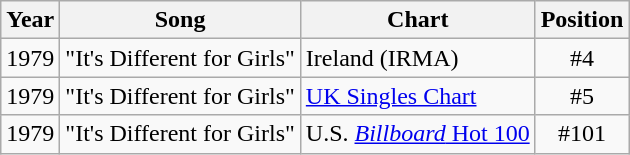<table class="wikitable">
<tr>
<th align="left">Year</th>
<th align="left">Song</th>
<th align="left">Chart</th>
<th align="left">Position</th>
</tr>
<tr>
<td align="left">1979</td>
<td align="left">"It's Different for Girls"</td>
<td align="left">Ireland (IRMA)</td>
<td style="text-align:center;">#4</td>
</tr>
<tr>
<td align="left">1979</td>
<td align="left">"It's Different for Girls"</td>
<td align="left"><a href='#'>UK Singles Chart</a></td>
<td style="text-align:center;">#5</td>
</tr>
<tr>
<td align="left">1979</td>
<td align="left">"It's Different for Girls"</td>
<td align="left">U.S. <a href='#'><em>Billboard</em> Hot 100</a></td>
<td style="text-align:center;">#101</td>
</tr>
</table>
